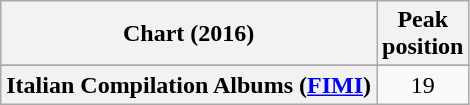<table class="wikitable sortable plainrowheaders" style="text-align:center">
<tr>
<th scope="col">Chart (2016)</th>
<th scope="col">Peak<br> position</th>
</tr>
<tr>
</tr>
<tr>
<th scope="row">Italian Compilation Albums (<a href='#'>FIMI</a>)</th>
<td>19</td>
</tr>
</table>
